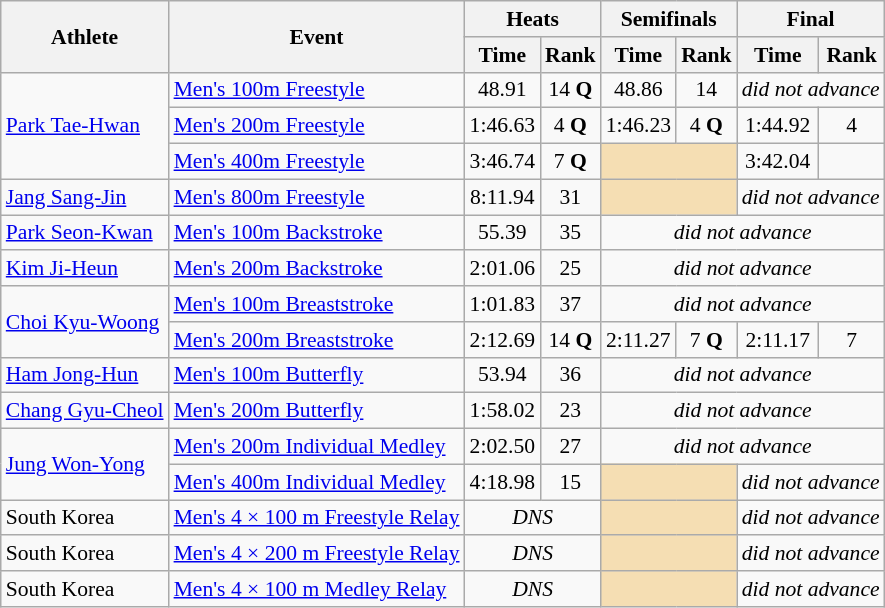<table class=wikitable style="font-size:90%">
<tr>
<th rowspan="2">Athlete</th>
<th rowspan="2">Event</th>
<th colspan="2">Heats</th>
<th colspan="2">Semifinals</th>
<th colspan="2">Final</th>
</tr>
<tr>
<th>Time</th>
<th>Rank</th>
<th>Time</th>
<th>Rank</th>
<th>Time</th>
<th>Rank</th>
</tr>
<tr>
<td rowspan="3"><a href='#'>Park Tae-Hwan</a></td>
<td><a href='#'>Men's 100m Freestyle</a></td>
<td align=center>48.91</td>
<td align=center>14 <strong>Q</strong></td>
<td align=center>48.86</td>
<td align=center>14</td>
<td align=center colspan=2><em>did not advance</em></td>
</tr>
<tr>
<td><a href='#'>Men's 200m Freestyle</a></td>
<td align=center>1:46.63</td>
<td align=center>4 <strong>Q</strong></td>
<td align=center>1:46.23</td>
<td align=center>4 <strong>Q</strong></td>
<td align=center>1:44.92</td>
<td align=center>4</td>
</tr>
<tr>
<td><a href='#'>Men's 400m Freestyle</a></td>
<td align=center>3:46.74</td>
<td align=center>7 <strong>Q</strong></td>
<td colspan= 2 bgcolor="wheat"></td>
<td align=center>3:42.04</td>
<td align=center></td>
</tr>
<tr>
<td rowspan="1"><a href='#'>Jang Sang-Jin</a></td>
<td><a href='#'>Men's 800m Freestyle</a></td>
<td align=center>8:11.94</td>
<td align=center>31</td>
<td colspan= 2 bgcolor="wheat"></td>
<td align=center colspan=2><em>did not advance</em></td>
</tr>
<tr>
<td rowspan="1"><a href='#'>Park Seon-Kwan</a></td>
<td><a href='#'>Men's 100m Backstroke</a></td>
<td align=center>55.39</td>
<td align=center>35</td>
<td align=center colspan=4><em>did not advance</em></td>
</tr>
<tr>
<td rowspan="1"><a href='#'>Kim Ji-Heun</a></td>
<td><a href='#'>Men's 200m Backstroke</a></td>
<td align=center>2:01.06</td>
<td align=center>25</td>
<td align=center colspan=4><em>did not advance</em></td>
</tr>
<tr>
<td rowspan="2"><a href='#'>Choi Kyu-Woong</a></td>
<td><a href='#'>Men's 100m Breaststroke</a></td>
<td align=center>1:01.83</td>
<td align=center>37</td>
<td align=center colspan=4><em>did not advance</em></td>
</tr>
<tr>
<td><a href='#'>Men's 200m Breaststroke</a></td>
<td align=center>2:12.69</td>
<td align=center>14 <strong>Q</strong></td>
<td align=center>2:11.27</td>
<td align=center>7 <strong>Q</strong></td>
<td align=center>2:11.17</td>
<td align=center>7</td>
</tr>
<tr>
<td rowspan="1"><a href='#'>Ham Jong-Hun</a></td>
<td><a href='#'>Men's 100m Butterfly</a></td>
<td align=center>53.94</td>
<td align=center>36</td>
<td align=center colspan=4><em>did not advance</em></td>
</tr>
<tr>
<td rowspan="1"><a href='#'>Chang Gyu-Cheol</a></td>
<td><a href='#'>Men's 200m Butterfly</a></td>
<td align=center>1:58.02</td>
<td align=center>23</td>
<td align=center colspan=4><em>did not advance</em></td>
</tr>
<tr>
<td rowspan="2"><a href='#'>Jung Won-Yong</a></td>
<td><a href='#'>Men's 200m Individual Medley</a></td>
<td align=center>2:02.50</td>
<td align=center>27</td>
<td align=center colspan=4><em>did not advance</em></td>
</tr>
<tr>
<td><a href='#'>Men's 400m Individual Medley</a></td>
<td align=center>4:18.98</td>
<td align=center>15</td>
<td colspan= 2 bgcolor="wheat"></td>
<td align=center colspan=2><em>did not advance</em></td>
</tr>
<tr>
<td rowspan="1">South Korea</td>
<td><a href='#'>Men's 4 × 100 m Freestyle Relay</a></td>
<td align=center colspan=2><em>DNS</em></td>
<td colspan= 2 bgcolor="wheat"></td>
<td align=center colspan=2><em>did not advance</em></td>
</tr>
<tr>
<td rowspan="1">South Korea</td>
<td><a href='#'>Men's 4 × 200 m Freestyle Relay</a></td>
<td align=center colspan=2><em>DNS</em></td>
<td colspan= 2 bgcolor="wheat"></td>
<td align=center colspan=2><em>did not advance</em></td>
</tr>
<tr>
<td rowspan="1">South Korea</td>
<td><a href='#'>Men's 4 × 100 m Medley Relay</a></td>
<td align=center colspan=2><em>DNS</em></td>
<td colspan= 2 bgcolor="wheat"></td>
<td align=center colspan=2><em>did not advance</em></td>
</tr>
</table>
